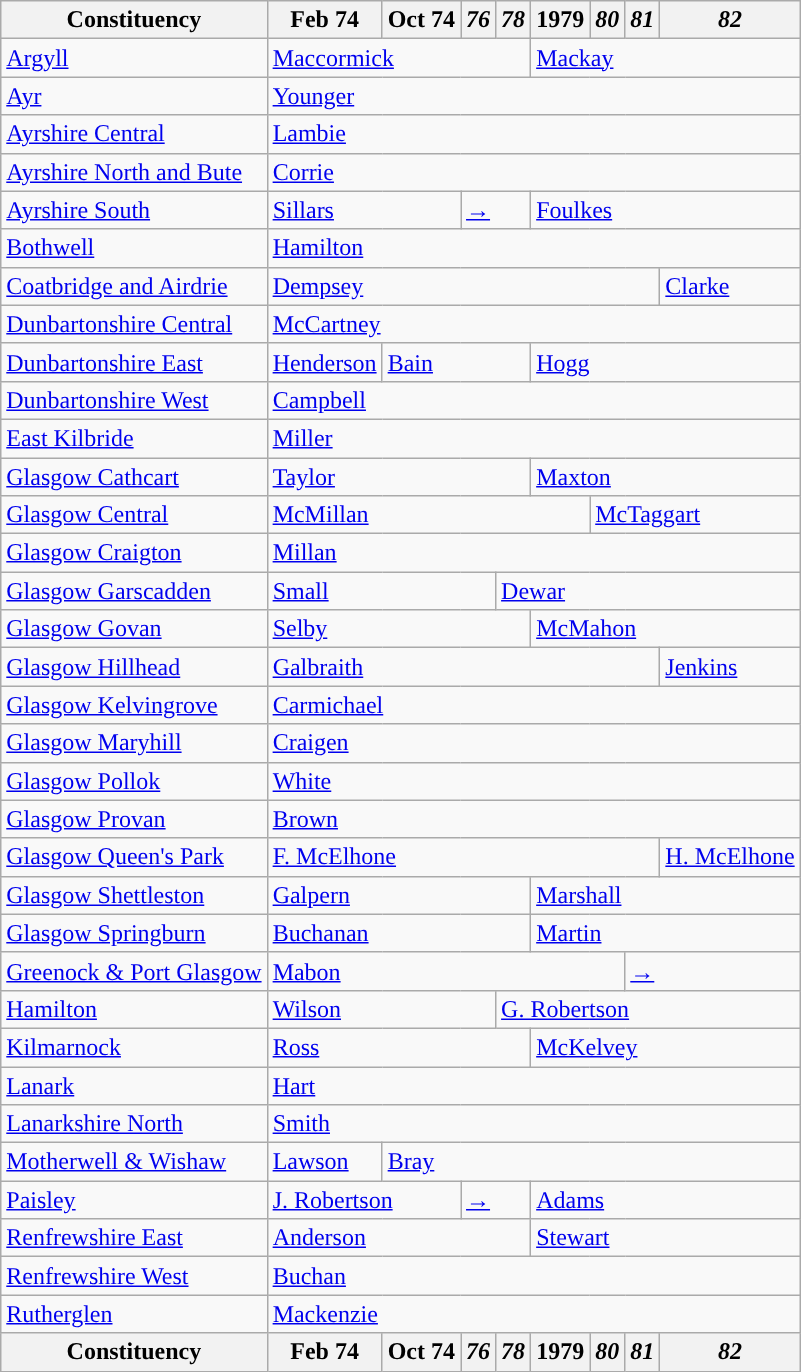<table class="wikitable">
<tr>
<th>Constituency</th>
<th>Feb 74</th>
<th>Oct 74</th>
<th><em>76</em></th>
<th><em>78</em></th>
<th>1979</th>
<th><em>80</em></th>
<th><em>81</em></th>
<th><em>82</em></th>
</tr>
<tr>
<td><a href='#'>Argyll</a></td>
<td colspan="4"><a href='#'>Maccormick</a></td>
<td colspan="4"><a href='#'>Mackay</a></td>
</tr>
<tr>
<td><a href='#'>Ayr</a></td>
<td colspan="8"><a href='#'>Younger</a></td>
</tr>
<tr>
<td><a href='#'>Ayrshire Central</a></td>
<td colspan="8"><a href='#'>Lambie</a></td>
</tr>
<tr>
<td><a href='#'>Ayrshire North and Bute</a></td>
<td colspan="8"><a href='#'>Corrie</a></td>
</tr>
<tr>
<td><a href='#'>Ayrshire South</a></td>
<td colspan="2"><a href='#'>Sillars</a></td>
<td colspan="2"><a href='#'>→</a></td>
<td colspan="4"><a href='#'>Foulkes</a></td>
</tr>
<tr>
<td><a href='#'>Bothwell</a></td>
<td colspan="8"><a href='#'>Hamilton</a></td>
</tr>
<tr>
<td><a href='#'>Coatbridge and Airdrie</a></td>
<td colspan="7"><a href='#'>Dempsey</a></td>
<td><a href='#'>Clarke</a></td>
</tr>
<tr>
<td><a href='#'>Dunbartonshire Central</a></td>
<td colspan="8"><a href='#'>McCartney</a></td>
</tr>
<tr>
<td><a href='#'>Dunbartonshire East</a></td>
<td><a href='#'>Henderson</a></td>
<td colspan="3"><a href='#'>Bain</a></td>
<td colspan="4"><a href='#'>Hogg</a></td>
</tr>
<tr>
<td><a href='#'>Dunbartonshire West</a></td>
<td colspan="8"><a href='#'>Campbell</a></td>
</tr>
<tr>
<td><a href='#'>East Kilbride</a></td>
<td colspan="8"><a href='#'>Miller</a></td>
</tr>
<tr>
<td><a href='#'>Glasgow Cathcart</a></td>
<td colspan="4"><a href='#'>Taylor</a></td>
<td colspan="4"><a href='#'>Maxton</a></td>
</tr>
<tr>
<td><a href='#'>Glasgow Central</a></td>
<td colspan="5"><a href='#'>McMillan</a></td>
<td colspan="3"><a href='#'>McTaggart</a></td>
</tr>
<tr>
<td><a href='#'>Glasgow Craigton</a></td>
<td colspan="8"><a href='#'>Millan</a></td>
</tr>
<tr>
<td><a href='#'>Glasgow Garscadden</a></td>
<td colspan="3"><a href='#'>Small</a></td>
<td colspan="5"><a href='#'>Dewar</a></td>
</tr>
<tr>
<td><a href='#'>Glasgow Govan</a></td>
<td colspan="4"><a href='#'>Selby</a></td>
<td colspan="4"><a href='#'>McMahon</a></td>
</tr>
<tr>
<td><a href='#'>Glasgow Hillhead</a></td>
<td colspan="7"><a href='#'>Galbraith</a></td>
<td><a href='#'>Jenkins</a></td>
</tr>
<tr>
<td><a href='#'>Glasgow Kelvingrove</a></td>
<td colspan="8"><a href='#'>Carmichael</a></td>
</tr>
<tr>
<td><a href='#'>Glasgow Maryhill</a></td>
<td colspan="8"><a href='#'>Craigen</a></td>
</tr>
<tr>
<td><a href='#'>Glasgow Pollok</a></td>
<td colspan="8"><a href='#'>White</a></td>
</tr>
<tr>
<td><a href='#'>Glasgow Provan</a></td>
<td colspan="8"><a href='#'>Brown</a></td>
</tr>
<tr>
<td><a href='#'>Glasgow Queen's Park</a></td>
<td colspan="7"><a href='#'>F. McElhone</a></td>
<td><a href='#'>H. McElhone</a></td>
</tr>
<tr>
<td><a href='#'>Glasgow Shettleston</a></td>
<td colspan="4"><a href='#'>Galpern</a></td>
<td colspan="4"><a href='#'>Marshall</a></td>
</tr>
<tr>
<td><a href='#'>Glasgow Springburn</a></td>
<td colspan="4"><a href='#'>Buchanan</a></td>
<td colspan="4"><a href='#'>Martin</a></td>
</tr>
<tr>
<td><a href='#'>Greenock & Port Glasgow</a></td>
<td colspan="6"><a href='#'>Mabon</a></td>
<td colspan="2"><a href='#'>→</a></td>
</tr>
<tr>
<td><a href='#'>Hamilton</a></td>
<td colspan="3"><a href='#'>Wilson</a></td>
<td colspan="5"><a href='#'>G. Robertson</a></td>
</tr>
<tr>
<td><a href='#'>Kilmarnock</a></td>
<td colspan="4"><a href='#'>Ross</a></td>
<td colspan="4"><a href='#'>McKelvey</a></td>
</tr>
<tr>
<td><a href='#'>Lanark</a></td>
<td colspan="8"><a href='#'>Hart</a></td>
</tr>
<tr>
<td><a href='#'>Lanarkshire North</a></td>
<td colspan="8"><a href='#'>Smith</a></td>
</tr>
<tr>
<td><a href='#'>Motherwell & Wishaw</a></td>
<td><a href='#'>Lawson</a></td>
<td colspan="7"><a href='#'>Bray</a></td>
</tr>
<tr>
<td><a href='#'>Paisley</a></td>
<td colspan="2"><a href='#'>J. Robertson</a></td>
<td colspan="2"><a href='#'>→</a></td>
<td colspan="4"><a href='#'>Adams</a></td>
</tr>
<tr>
<td><a href='#'>Renfrewshire East</a></td>
<td colspan="4"><a href='#'>Anderson</a></td>
<td colspan="4"><a href='#'>Stewart</a></td>
</tr>
<tr>
<td><a href='#'>Renfrewshire West</a></td>
<td colspan="8"><a href='#'>Buchan</a></td>
</tr>
<tr>
<td><a href='#'>Rutherglen</a></td>
<td colspan="8"><a href='#'>Mackenzie</a></td>
</tr>
<tr>
<th>Constituency</th>
<th>Feb 74</th>
<th>Oct 74</th>
<th><em>76</em></th>
<th><em>78</em></th>
<th>1979</th>
<th><em>80</em></th>
<th><em>81</em></th>
<th><em>82</em></th>
</tr>
</table>
